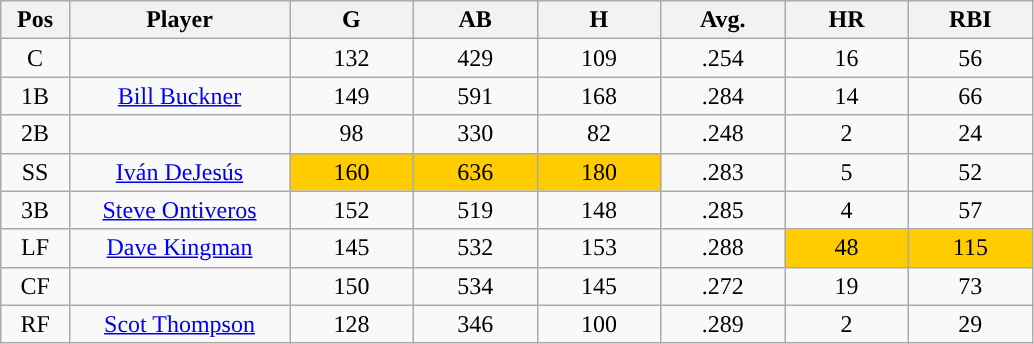<table class="wikitable sortable">
<tr>
<th bgcolor="#DDDDFF" width="5%">Pos</th>
<th bgcolor="#DDDDFF" width="16%">Player</th>
<th bgcolor="#DDDDFF" width="9%">G</th>
<th bgcolor="#DDDDFF" width="9%">AB</th>
<th bgcolor="#DDDDFF" width="9%">H</th>
<th bgcolor="#DDDDFF" width="9%">Avg.</th>
<th bgcolor="#DDDDFF" width="9%">HR</th>
<th bgcolor="#DDDDFF" width="9%">RBI</th>
</tr>
<tr align="center">
<td>C</td>
<td></td>
<td>132</td>
<td>429</td>
<td>109</td>
<td>.254</td>
<td>16</td>
<td>56</td>
</tr>
<tr align="center">
<td>1B</td>
<td><a href='#'>Bill Buckner</a></td>
<td>149</td>
<td>591</td>
<td>168</td>
<td>.284</td>
<td>14</td>
<td>66</td>
</tr>
<tr align=center>
<td>2B</td>
<td></td>
<td>98</td>
<td>330</td>
<td>82</td>
<td>.248</td>
<td>2</td>
<td>24</td>
</tr>
<tr align="center">
<td>SS</td>
<td><a href='#'>Iván DeJesús</a></td>
<td style="background:#fc0;">160</td>
<td style="background:#fc0;">636</td>
<td style="background:#fc0;">180</td>
<td>.283</td>
<td>5</td>
<td>52</td>
</tr>
<tr align=center>
<td>3B</td>
<td><a href='#'>Steve Ontiveros</a></td>
<td>152</td>
<td>519</td>
<td>148</td>
<td>.285</td>
<td>4</td>
<td>57</td>
</tr>
<tr align=center>
<td>LF</td>
<td><a href='#'>Dave Kingman</a></td>
<td>145</td>
<td>532</td>
<td>153</td>
<td>.288</td>
<td style="background:#fc0;">48</td>
<td style="background:#fc0;">115</td>
</tr>
<tr align=center>
<td>CF</td>
<td></td>
<td>150</td>
<td>534</td>
<td>145</td>
<td>.272</td>
<td>19</td>
<td>73</td>
</tr>
<tr align="center">
<td>RF</td>
<td><a href='#'>Scot Thompson</a></td>
<td>128</td>
<td>346</td>
<td>100</td>
<td>.289</td>
<td>2</td>
<td>29</td>
</tr>
</table>
